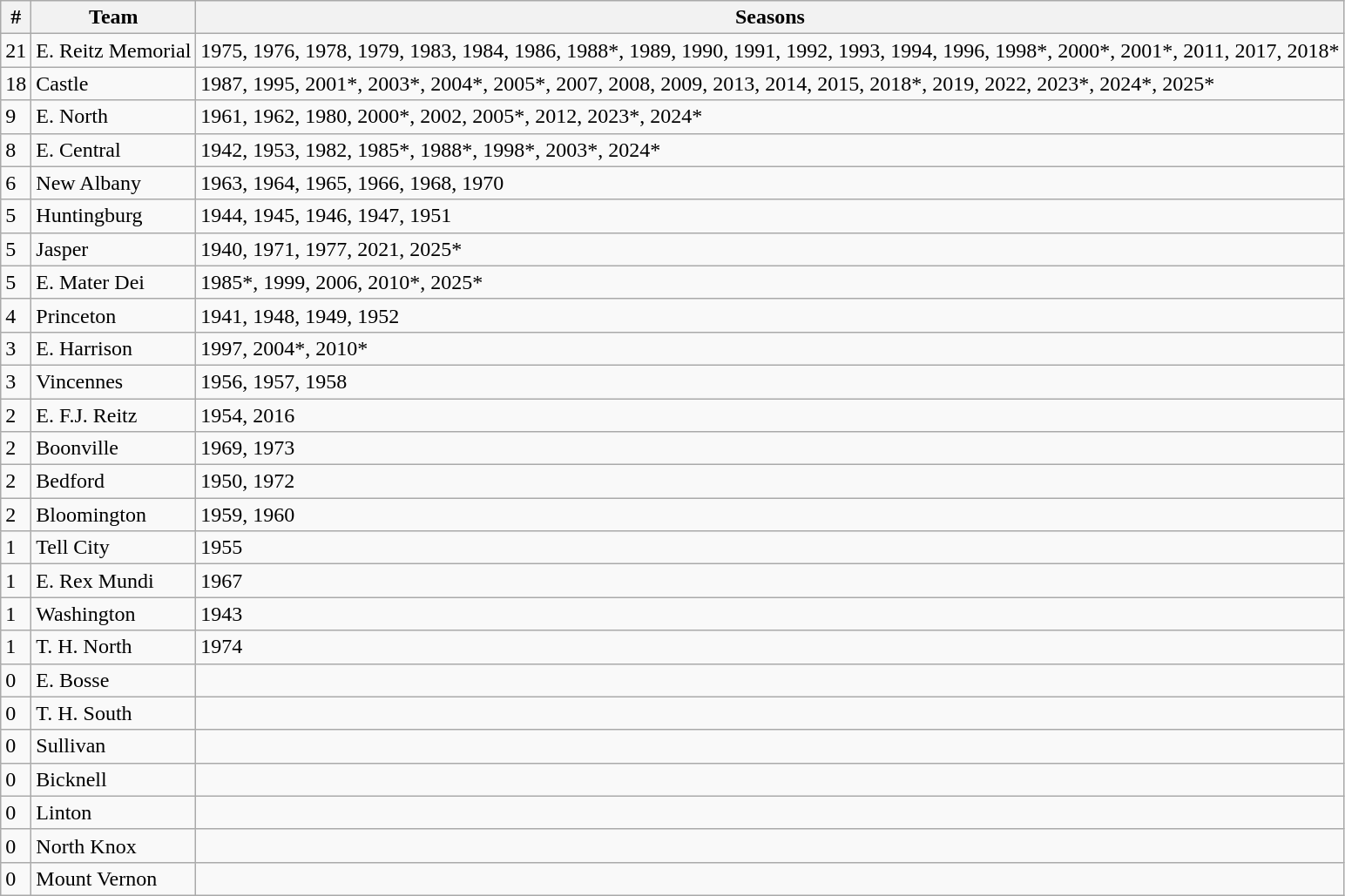<table class="wikitable" style=>
<tr>
<th>#</th>
<th>Team</th>
<th>Seasons</th>
</tr>
<tr>
<td>21</td>
<td>E. Reitz Memorial</td>
<td>1975, 1976, 1978, 1979, 1983, 1984, 1986, 1988*, 1989, 1990, 1991, 1992, 1993, 1994, 1996, 1998*, 2000*, 2001*, 2011, 2017, 2018*</td>
</tr>
<tr>
<td>18</td>
<td>Castle</td>
<td>1987, 1995, 2001*, 2003*, 2004*, 2005*, 2007, 2008, 2009, 2013, 2014, 2015, 2018*, 2019, 2022, 2023*, 2024*, 2025*</td>
</tr>
<tr>
<td>9</td>
<td>E. North</td>
<td>1961, 1962, 1980, 2000*, 2002, 2005*, 2012, 2023*, 2024*</td>
</tr>
<tr>
<td>8</td>
<td>E. Central</td>
<td>1942, 1953, 1982, 1985*, 1988*, 1998*, 2003*, 2024*</td>
</tr>
<tr>
<td>6</td>
<td>New Albany</td>
<td>1963, 1964, 1965, 1966, 1968, 1970</td>
</tr>
<tr>
<td>5</td>
<td>Huntingburg</td>
<td>1944, 1945, 1946, 1947, 1951</td>
</tr>
<tr>
<td>5</td>
<td>Jasper</td>
<td>1940, 1971, 1977, 2021, 2025*</td>
</tr>
<tr>
<td>5</td>
<td>E. Mater Dei</td>
<td>1985*, 1999, 2006, 2010*, 2025*</td>
</tr>
<tr>
<td>4</td>
<td>Princeton</td>
<td>1941, 1948, 1949, 1952</td>
</tr>
<tr>
<td>3</td>
<td>E. Harrison</td>
<td>1997, 2004*, 2010*</td>
</tr>
<tr>
<td>3</td>
<td>Vincennes</td>
<td>1956, 1957, 1958</td>
</tr>
<tr>
<td>2</td>
<td>E. F.J. Reitz</td>
<td>1954, 2016</td>
</tr>
<tr>
<td>2</td>
<td>Boonville</td>
<td>1969, 1973</td>
</tr>
<tr>
<td>2</td>
<td>Bedford</td>
<td>1950, 1972</td>
</tr>
<tr>
<td>2</td>
<td>Bloomington</td>
<td>1959, 1960</td>
</tr>
<tr>
<td>1</td>
<td>Tell City</td>
<td>1955</td>
</tr>
<tr>
<td>1</td>
<td>E. Rex Mundi</td>
<td>1967</td>
</tr>
<tr>
<td>1</td>
<td>Washington</td>
<td>1943</td>
</tr>
<tr>
<td>1</td>
<td>T. H. North</td>
<td>1974</td>
</tr>
<tr>
<td>0</td>
<td>E. Bosse</td>
<td></td>
</tr>
<tr>
<td>0</td>
<td>T. H. South</td>
<td></td>
</tr>
<tr>
<td>0</td>
<td>Sullivan</td>
<td></td>
</tr>
<tr>
<td>0</td>
<td>Bicknell</td>
<td></td>
</tr>
<tr>
<td>0</td>
<td>Linton</td>
<td></td>
</tr>
<tr>
<td>0</td>
<td>North Knox</td>
<td></td>
</tr>
<tr>
<td>0</td>
<td>Mount Vernon</td>
<td></td>
</tr>
</table>
